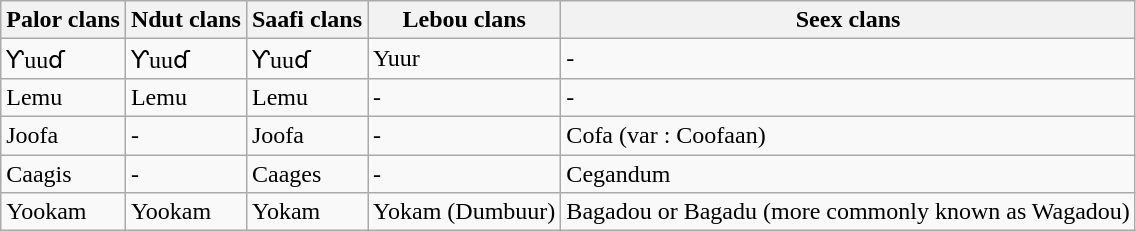<table class="wikitable">
<tr>
<th>Palor clans</th>
<th>Ndut clans</th>
<th>Saafi clans</th>
<th>Lebou clans</th>
<th>Seex clans</th>
</tr>
<tr>
<td>Ƴuuɗ</td>
<td>Ƴuuɗ</td>
<td>Ƴuuɗ</td>
<td>Yuur</td>
<td>-</td>
</tr>
<tr>
<td>Lemu</td>
<td>Lemu</td>
<td>Lemu</td>
<td>-</td>
<td>-</td>
</tr>
<tr>
<td>Joofa</td>
<td>-</td>
<td>Joofa</td>
<td>-</td>
<td>Cofa (var : Coofaan)</td>
</tr>
<tr>
<td>Caagis</td>
<td>-</td>
<td>Caages</td>
<td>-</td>
<td>Cegandum</td>
</tr>
<tr>
<td>Yookam</td>
<td>Yookam</td>
<td>Yokam</td>
<td>Yokam (Dumbuur)</td>
<td>Bagadou or Bagadu (more commonly known as Wagadou)</td>
</tr>
</table>
